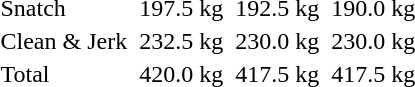<table>
<tr>
<td>Snatch</td>
<td></td>
<td>197.5 kg</td>
<td></td>
<td>192.5 kg</td>
<td></td>
<td>190.0 kg</td>
</tr>
<tr>
<td>Clean & Jerk</td>
<td></td>
<td>232.5 kg</td>
<td></td>
<td>230.0 kg</td>
<td></td>
<td>230.0 kg</td>
</tr>
<tr>
<td>Total</td>
<td></td>
<td>420.0 kg</td>
<td></td>
<td>417.5 kg</td>
<td></td>
<td>417.5 kg</td>
</tr>
</table>
